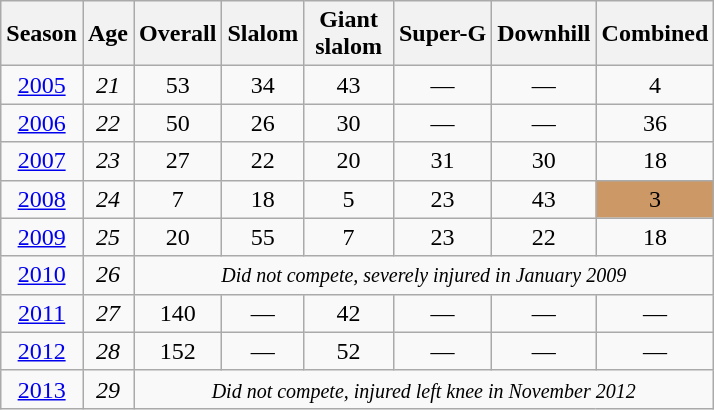<table class=wikitable style="text-align:center">
<tr>
<th>Season</th>
<th>Age</th>
<th>Overall</th>
<th>Slalom</th>
<th>Giant<br> slalom </th>
<th>Super-G</th>
<th>Downhill</th>
<th>Combined</th>
</tr>
<tr>
<td><a href='#'>2005</a></td>
<td><em>21</em></td>
<td>53</td>
<td>34</td>
<td>43</td>
<td>—</td>
<td>—</td>
<td>4</td>
</tr>
<tr>
<td><a href='#'>2006</a></td>
<td><em>22</em></td>
<td>50</td>
<td>26</td>
<td>30</td>
<td>—</td>
<td>—</td>
<td>36</td>
</tr>
<tr>
<td><a href='#'>2007</a></td>
<td><em>23</em></td>
<td>27</td>
<td>22</td>
<td>20</td>
<td>31</td>
<td>30</td>
<td>18</td>
</tr>
<tr>
<td><a href='#'>2008</a></td>
<td><em>24</em></td>
<td>7</td>
<td>18</td>
<td>5</td>
<td>23</td>
<td>43</td>
<td style="background:#c96;">3</td>
</tr>
<tr>
<td><a href='#'>2009</a></td>
<td><em>25</em></td>
<td>20</td>
<td>55</td>
<td>7</td>
<td>23</td>
<td>22</td>
<td>18</td>
</tr>
<tr>
<td><a href='#'>2010</a></td>
<td><em>26</em></td>
<td colspan=6><em><small>Did not compete, severely injured in January 2009</small></em></td>
</tr>
<tr>
<td><a href='#'>2011</a></td>
<td><em>27</em></td>
<td>140</td>
<td>—</td>
<td>42</td>
<td>—</td>
<td>—</td>
<td>—</td>
</tr>
<tr>
<td><a href='#'>2012</a></td>
<td><em>28</em></td>
<td>152</td>
<td>—</td>
<td>52</td>
<td>—</td>
<td>—</td>
<td>—</td>
</tr>
<tr>
<td><a href='#'>2013</a></td>
<td><em>29</em></td>
<td colspan=6><em><small>Did not compete, injured left knee in November 2012</small></em></td>
</tr>
</table>
